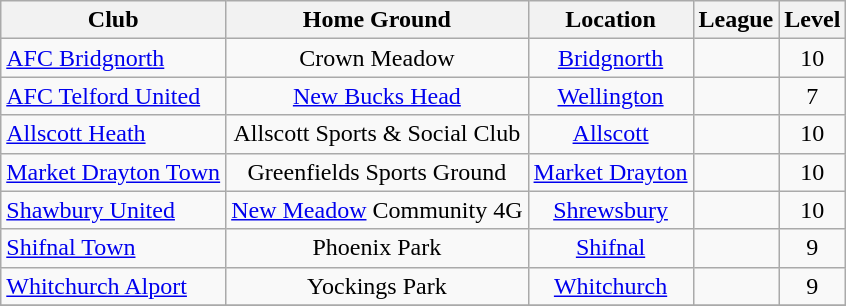<table class="wikitable sortable" border="1" style="text-align:center;">
<tr>
<th>Club<br></th>
<th>Home Ground</th>
<th>Location</th>
<th>League</th>
<th>Level</th>
</tr>
<tr>
<td style="text-align:left;"><a href='#'>AFC Bridgnorth</a></td>
<td>Crown Meadow</td>
<td><a href='#'>Bridgnorth</a></td>
<td></td>
<td>10</td>
</tr>
<tr>
<td style="text-align:left;"><a href='#'>AFC Telford United</a></td>
<td><a href='#'>New Bucks Head</a></td>
<td><a href='#'>Wellington</a></td>
<td></td>
<td>7</td>
</tr>
<tr>
<td style="text-align:left;"><a href='#'>Allscott Heath</a></td>
<td>Allscott Sports & Social Club</td>
<td><a href='#'>Allscott</a></td>
<td></td>
<td>10</td>
</tr>
<tr>
<td style="text-align:left;"><a href='#'>Market Drayton Town</a></td>
<td>Greenfields Sports Ground</td>
<td><a href='#'>Market Drayton</a></td>
<td></td>
<td>10</td>
</tr>
<tr>
<td style="text-align:left;"><a href='#'>Shawbury United</a></td>
<td><a href='#'>New Meadow</a> Community 4G</td>
<td><a href='#'>Shrewsbury</a></td>
<td></td>
<td>10</td>
</tr>
<tr>
<td style="text-align:left;"><a href='#'>Shifnal Town</a></td>
<td>Phoenix Park</td>
<td><a href='#'>Shifnal</a></td>
<td></td>
<td>9</td>
</tr>
<tr>
<td style="text-align:left;"><a href='#'>Whitchurch Alport</a></td>
<td>Yockings Park</td>
<td><a href='#'>Whitchurch</a></td>
<td></td>
<td>9</td>
</tr>
<tr>
</tr>
</table>
